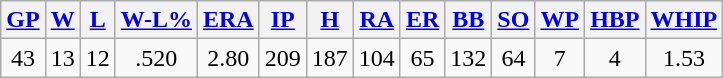<table class="wikitable">
<tr>
<th><a href='#'>GP</a></th>
<th><a href='#'>W</a></th>
<th><a href='#'>L</a></th>
<th><a href='#'>W-L%</a></th>
<th><a href='#'>ERA</a></th>
<th><a href='#'>IP</a></th>
<th><a href='#'>H</a></th>
<th><a href='#'>RA</a></th>
<th><a href='#'>ER</a></th>
<th><a href='#'>BB</a></th>
<th><a href='#'>SO</a></th>
<th><a href='#'>WP</a></th>
<th><a href='#'>HBP</a></th>
<th><a href='#'>WHIP</a></th>
</tr>
<tr align=center>
<td>43</td>
<td>13</td>
<td>12</td>
<td>.520</td>
<td>2.80</td>
<td>209</td>
<td>187</td>
<td>104</td>
<td>65</td>
<td>132</td>
<td>64</td>
<td>7</td>
<td>4</td>
<td>1.53</td>
</tr>
</table>
